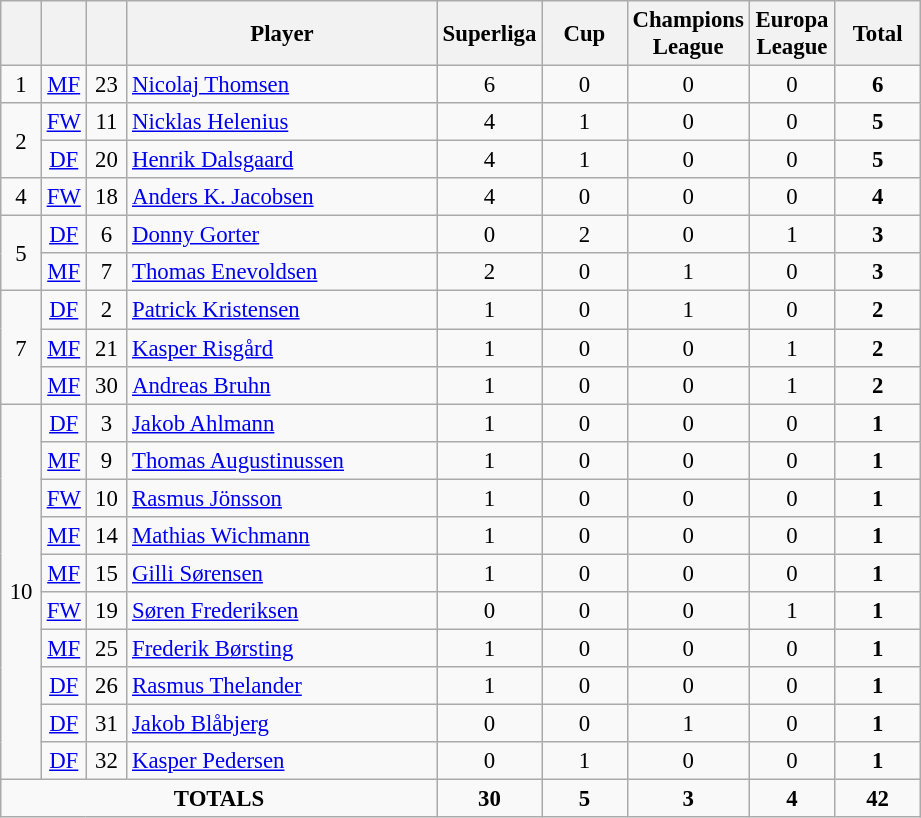<table class="wikitable sortable" style="font-size: 95%; text-align: center;">
<tr>
<th width=20></th>
<th width=20></th>
<th width=20></th>
<th width=200>Player</th>
<th width=50>Superliga</th>
<th width=50>Cup</th>
<th width=50>Champions League</th>
<th width=50>Europa League</th>
<th width=50>Total</th>
</tr>
<tr>
<td rowspan=1>1</td>
<td><a href='#'>MF</a></td>
<td>23</td>
<td align=left> <a href='#'>Nicolaj Thomsen</a></td>
<td>6</td>
<td>0</td>
<td>0</td>
<td>0</td>
<td><strong>6</strong></td>
</tr>
<tr>
<td rowspan=2>2</td>
<td><a href='#'>FW</a></td>
<td>11</td>
<td align=left> <a href='#'>Nicklas Helenius</a></td>
<td>4</td>
<td>1</td>
<td>0</td>
<td>0</td>
<td><strong>5</strong></td>
</tr>
<tr>
<td><a href='#'>DF</a></td>
<td>20</td>
<td align=left> <a href='#'>Henrik Dalsgaard</a></td>
<td>4</td>
<td>1</td>
<td>0</td>
<td>0</td>
<td><strong>5</strong></td>
</tr>
<tr>
<td rowspan=1>4</td>
<td><a href='#'>FW</a></td>
<td>18</td>
<td align=left> <a href='#'>Anders K. Jacobsen</a></td>
<td>4</td>
<td>0</td>
<td>0</td>
<td>0</td>
<td><strong>4</strong></td>
</tr>
<tr>
<td rowspan=2>5</td>
<td><a href='#'>DF</a></td>
<td>6</td>
<td align=left> <a href='#'>Donny Gorter</a></td>
<td>0</td>
<td>2</td>
<td>0</td>
<td>1</td>
<td><strong>3</strong></td>
</tr>
<tr>
<td><a href='#'>MF</a></td>
<td>7</td>
<td align=left> <a href='#'>Thomas Enevoldsen</a></td>
<td>2</td>
<td>0</td>
<td>1</td>
<td>0</td>
<td><strong>3</strong></td>
</tr>
<tr>
<td rowspan=3>7</td>
<td><a href='#'>DF</a></td>
<td>2</td>
<td align=left> <a href='#'>Patrick Kristensen</a></td>
<td>1</td>
<td>0</td>
<td>1</td>
<td>0</td>
<td><strong>2</strong></td>
</tr>
<tr>
<td><a href='#'>MF</a></td>
<td>21</td>
<td align=left> <a href='#'>Kasper Risgård</a></td>
<td>1</td>
<td>0</td>
<td>0</td>
<td>1</td>
<td><strong>2</strong></td>
</tr>
<tr>
<td><a href='#'>MF</a></td>
<td>30</td>
<td align=left> <a href='#'>Andreas Bruhn</a></td>
<td>1</td>
<td>0</td>
<td>0</td>
<td>1</td>
<td><strong>2</strong></td>
</tr>
<tr>
<td rowspan=10>10</td>
<td><a href='#'>DF</a></td>
<td>3</td>
<td align=left> <a href='#'>Jakob Ahlmann</a></td>
<td>1</td>
<td>0</td>
<td>0</td>
<td>0</td>
<td><strong>1</strong></td>
</tr>
<tr>
<td><a href='#'>MF</a></td>
<td>9</td>
<td align=left> <a href='#'>Thomas Augustinussen</a></td>
<td>1</td>
<td>0</td>
<td>0</td>
<td>0</td>
<td><strong>1</strong></td>
</tr>
<tr>
<td><a href='#'>FW</a></td>
<td>10</td>
<td align=left> <a href='#'>Rasmus Jönsson</a></td>
<td>1</td>
<td>0</td>
<td>0</td>
<td>0</td>
<td><strong>1</strong></td>
</tr>
<tr>
<td><a href='#'>MF</a></td>
<td>14</td>
<td align=left> <a href='#'>Mathias Wichmann</a></td>
<td>1</td>
<td>0</td>
<td>0</td>
<td>0</td>
<td><strong>1</strong></td>
</tr>
<tr>
<td><a href='#'>MF</a></td>
<td>15</td>
<td align=left> <a href='#'>Gilli Sørensen</a></td>
<td>1</td>
<td>0</td>
<td>0</td>
<td>0</td>
<td><strong>1</strong></td>
</tr>
<tr>
<td><a href='#'>FW</a></td>
<td>19</td>
<td align=left> <a href='#'>Søren Frederiksen</a></td>
<td>0</td>
<td>0</td>
<td>0</td>
<td>1</td>
<td><strong>1</strong></td>
</tr>
<tr>
<td><a href='#'>MF</a></td>
<td>25</td>
<td align=left> <a href='#'>Frederik Børsting</a></td>
<td>1</td>
<td>0</td>
<td>0</td>
<td>0</td>
<td><strong>1</strong></td>
</tr>
<tr>
<td><a href='#'>DF</a></td>
<td>26</td>
<td align=left> <a href='#'>Rasmus Thelander</a></td>
<td>1</td>
<td>0</td>
<td>0</td>
<td>0</td>
<td><strong>1</strong></td>
</tr>
<tr>
<td><a href='#'>DF</a></td>
<td>31</td>
<td align=left> <a href='#'>Jakob Blåbjerg</a></td>
<td>0</td>
<td>0</td>
<td>1</td>
<td>0</td>
<td><strong>1</strong></td>
</tr>
<tr>
<td><a href='#'>DF</a></td>
<td>32</td>
<td align=left> <a href='#'>Kasper Pedersen</a></td>
<td>0</td>
<td>1</td>
<td>0</td>
<td>0</td>
<td><strong>1</strong></td>
</tr>
<tr>
<td colspan="4"><strong>TOTALS</strong></td>
<td><strong>30</strong></td>
<td><strong>5</strong></td>
<td><strong>3</strong></td>
<td><strong>4</strong></td>
<td><strong>42</strong></td>
</tr>
</table>
